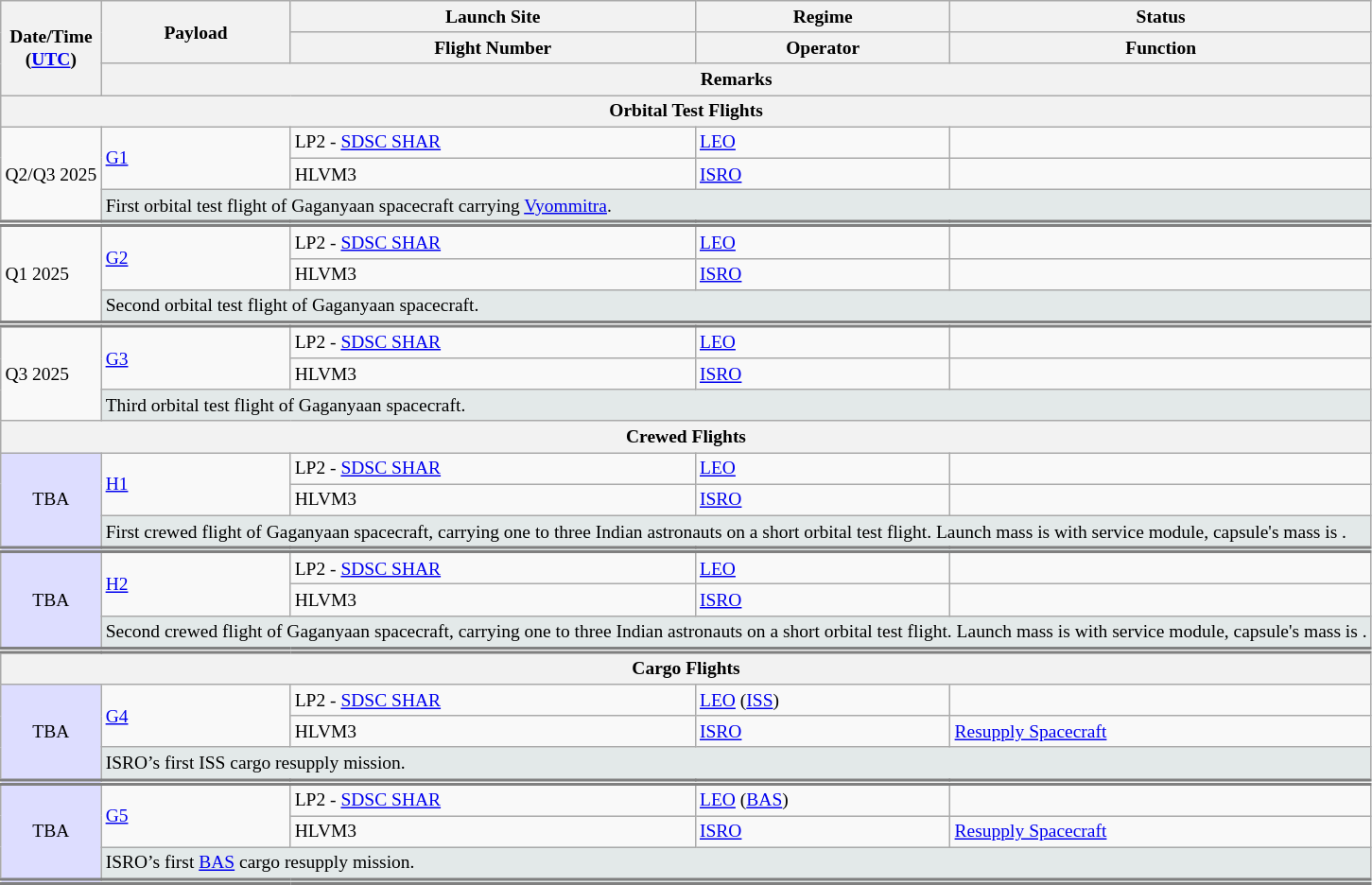<table class="wikitable" style="font-size:small;">
<tr>
<th rowspan="3">Date/Time<br>(<a href='#'>UTC</a>)<br></th>
<th rowspan="2">Payload</th>
<th>Launch Site</th>
<th>Regime</th>
<th>Status</th>
</tr>
<tr>
<th>Flight Number</th>
<th>Operator</th>
<th>Function</th>
</tr>
<tr>
<th colspan="4">Remarks</th>
</tr>
<tr>
<th colspan="5">Orbital Test Flights</th>
</tr>
<tr>
<td rowspan="3">Q2/Q3 2025</td>
<td rowspan="2"> <a href='#'>G1</a></td>
<td>LP2 - <a href='#'>SDSC SHAR</a></td>
<td><a href='#'>LEO</a></td>
<td></td>
</tr>
<tr>
<td>HLVM3</td>
<td><a href='#'>ISRO</a></td>
<td></td>
</tr>
<tr style="border-bottom: double 5px grey">
<td colspan="4" style="background-color:#e3e9e9;">First orbital test flight of Gaganyaan spacecraft carrying <a href='#'>Vyommitra</a>.</td>
</tr>
<tr>
<td rowspan="3">Q1 2025</td>
<td rowspan="2"> <a href='#'>G2</a></td>
<td>LP2 - <a href='#'>SDSC SHAR</a></td>
<td><a href='#'>LEO</a></td>
<td></td>
</tr>
<tr>
<td>HLVM3</td>
<td><a href='#'>ISRO</a></td>
<td></td>
</tr>
<tr style="border-bottom: double 5px grey">
<td colspan="4" style="background-color:#e3e9e9;">Second orbital test flight of Gaganyaan spacecraft.</td>
</tr>
<tr>
<td rowspan="3">Q3 2025</td>
<td rowspan="2"> <a href='#'>G3</a></td>
<td>LP2 - <a href='#'>SDSC SHAR</a></td>
<td><a href='#'>LEO</a></td>
<td></td>
</tr>
<tr>
<td>HLVM3</td>
<td><a href='#'>ISRO</a></td>
<td></td>
</tr>
<tr>
<td colspan="4" style="background-color:#e3e9e9;">Third orbital test flight of Gaganyaan spacecraft.</td>
</tr>
<tr>
<th colspan="5">Crewed Flights</th>
</tr>
<tr>
<td rowspan="3" data-sort-value="" style="background: #DDF; vertical-align: middle; text-align: center; " class="no table-no2">TBA</td>
<td rowspan="2"> <a href='#'>H1</a></td>
<td>LP2 - <a href='#'>SDSC SHAR</a></td>
<td><a href='#'>LEO</a></td>
<td></td>
</tr>
<tr>
<td>HLVM3</td>
<td><a href='#'>ISRO</a></td>
<td></td>
</tr>
<tr style="border-bottom: double 5px grey">
<td colspan="4" style="background-color:#e3e9e9;">First crewed flight of Gaganyaan spacecraft, carrying one to three Indian astronauts on a short orbital test flight. Launch mass is  with service module, capsule's mass is .</td>
</tr>
<tr>
<td rowspan="3" data-sort-value="" style="background: #DDF; vertical-align: middle; text-align: center; " class="no table-no2">TBA</td>
<td rowspan="2"> <a href='#'>H2</a></td>
<td>LP2 - <a href='#'>SDSC SHAR</a></td>
<td><a href='#'>LEO</a></td>
<td></td>
</tr>
<tr>
<td>HLVM3</td>
<td><a href='#'>ISRO</a></td>
<td></td>
</tr>
<tr style="border-bottom: double 5px grey">
<td colspan="4" style="background-color:#e3e9e9;">Second crewed flight of Gaganyaan spacecraft, carrying one to three Indian astronauts on a short orbital test flight. Launch mass is  with service module, capsule's mass is .</td>
</tr>
<tr>
<th colspan="5">Cargo Flights</th>
</tr>
<tr>
<td rowspan="3" data-sort-value="" style="background: #DDF; vertical-align: middle; text-align: center; " class="no table-no2">TBA</td>
<td rowspan="2"> <a href='#'>G4</a></td>
<td>LP2 - <a href='#'>SDSC SHAR</a></td>
<td><a href='#'>LEO</a> (<a href='#'>ISS</a>)</td>
<td></td>
</tr>
<tr>
<td>HLVM3</td>
<td><a href='#'>ISRO</a></td>
<td><a href='#'>Resupply Spacecraft</a></td>
</tr>
<tr style="border-bottom: double 5px grey">
<td colspan="4" style="background-color:#e3e9e9;">ISRO’s first ISS cargo resupply mission.</td>
</tr>
<tr>
<td rowspan="3" data-sort-value="" style="background: #DDF; vertical-align: middle; text-align: center; " class="no table-no2">TBA</td>
<td rowspan="2"> <a href='#'>G5</a></td>
<td>LP2 - <a href='#'>SDSC SHAR</a></td>
<td><a href='#'>LEO</a> (<a href='#'>BAS</a>)</td>
<td></td>
</tr>
<tr>
<td>HLVM3</td>
<td><a href='#'>ISRO</a></td>
<td><a href='#'>Resupply Spacecraft</a></td>
</tr>
<tr style="border-bottom: double 5px grey">
<td colspan="4" style="background-color:#e3e9e9;">ISRO’s first <a href='#'>BAS</a> cargo resupply mission.</td>
</tr>
</table>
